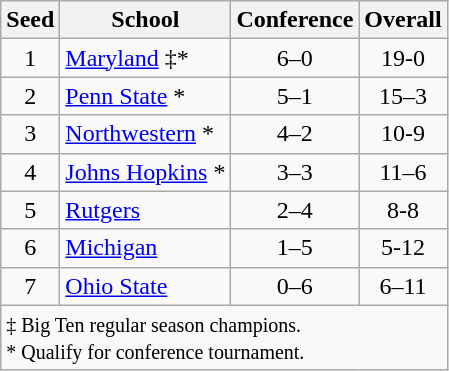<table class="wikitable" style="text-align:center">
<tr>
<th>Seed</th>
<th>School</th>
<th>Conference</th>
<th>Overall</th>
</tr>
<tr>
<td>1</td>
<td align=left><a href='#'>Maryland</a> ‡*</td>
<td>6–0</td>
<td>19-0</td>
</tr>
<tr>
<td>2</td>
<td align=left><a href='#'>Penn State</a> *</td>
<td>5–1</td>
<td>15–3</td>
</tr>
<tr>
<td>3</td>
<td align=left><a href='#'>Northwestern</a> *</td>
<td>4–2</td>
<td>10-9</td>
</tr>
<tr>
<td>4</td>
<td align=left><a href='#'>Johns Hopkins</a> *</td>
<td>3–3</td>
<td>11–6</td>
</tr>
<tr>
<td>5</td>
<td align=left><a href='#'>Rutgers</a></td>
<td>2–4</td>
<td>8-8</td>
</tr>
<tr>
<td>6</td>
<td align=left><a href='#'>Michigan</a></td>
<td>1–5</td>
<td>5-12</td>
</tr>
<tr>
<td>7</td>
<td align=left><a href='#'>Ohio State</a></td>
<td>0–6</td>
<td>6–11</td>
</tr>
<tr>
<td colspan=4 align=left><small>‡ Big Ten regular season champions. <br> * Qualify for conference tournament.<br></small></td>
</tr>
</table>
